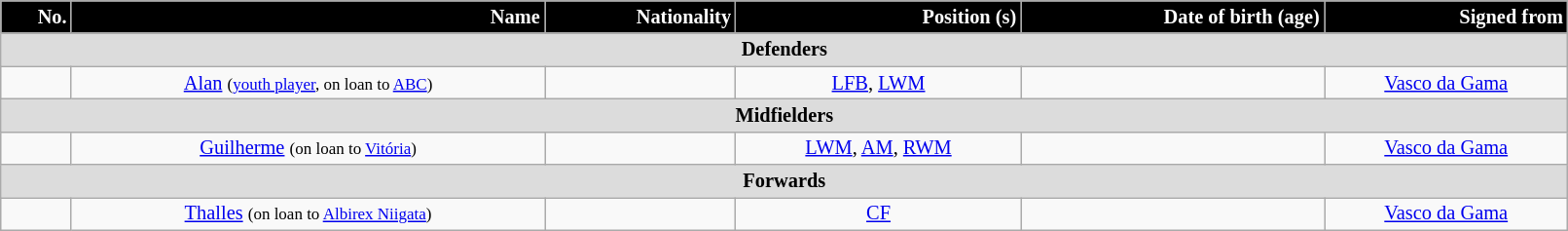<table class="wikitable"  style="text-align:center; font-size:85%; width:85%;">
<tr>
<th style="background:black; color:white; text-align:right;">No.</th>
<th style="background:black; color:white; text-align:right;">Name</th>
<th style="background:black; color:white; text-align:right;">Nationality</th>
<th style="background:black; color:white; text-align:right;">Position (s)</th>
<th style="background:black; color:white; text-align:right;">Date of birth (age)</th>
<th style="background:black; color:white; text-align:right;">Signed from</th>
</tr>
<tr>
<th colspan="6"  style="background:#dcdcdc; text-align:center;">Defenders</th>
</tr>
<tr>
<td></td>
<td><a href='#'>Alan</a> <small>(<a href='#'>youth player</a>, on loan to <a href='#'>ABC</a>)</small></td>
<td></td>
<td><a href='#'>LFB</a>, <a href='#'>LWM</a></td>
<td></td>
<td> <a href='#'>Vasco da Gama</a></td>
</tr>
<tr>
<th colspan="7"  style="background:#dcdcdc; text-align:center;">Midfielders</th>
</tr>
<tr>
<td></td>
<td><a href='#'>Guilherme</a> <small>(on loan to <a href='#'>Vitória</a>)</small></td>
<td></td>
<td><a href='#'>LWM</a>, <a href='#'>AM</a>, <a href='#'>RWM</a></td>
<td></td>
<td> <a href='#'>Vasco da Gama</a></td>
</tr>
<tr>
<th colspan="11"  style="background:#dcdcdc; text-align:center;">Forwards</th>
</tr>
<tr>
<td></td>
<td><a href='#'>Thalles</a> <small>(on loan to <a href='#'>Albirex Niigata</a>)</small></td>
<td></td>
<td><a href='#'>CF</a></td>
<td></td>
<td> <a href='#'>Vasco da Gama</a></td>
</tr>
</table>
